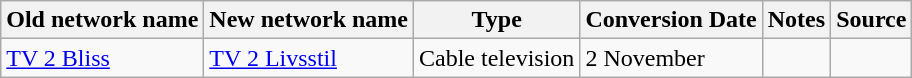<table class="wikitable">
<tr>
<th>Old network name</th>
<th>New network name</th>
<th>Type</th>
<th>Conversion Date</th>
<th>Notes</th>
<th>Source</th>
</tr>
<tr>
<td><a href='#'>TV 2 Bliss</a></td>
<td><a href='#'>TV 2 Livsstil</a></td>
<td>Cable television</td>
<td>2 November</td>
<td></td>
<td></td>
</tr>
</table>
